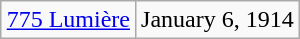<table class="wikitable" align="right" style="margin: 1em; margin-top: 0;">
<tr>
<td><a href='#'>775 Lumière</a></td>
<td>January 6, 1914</td>
</tr>
</table>
